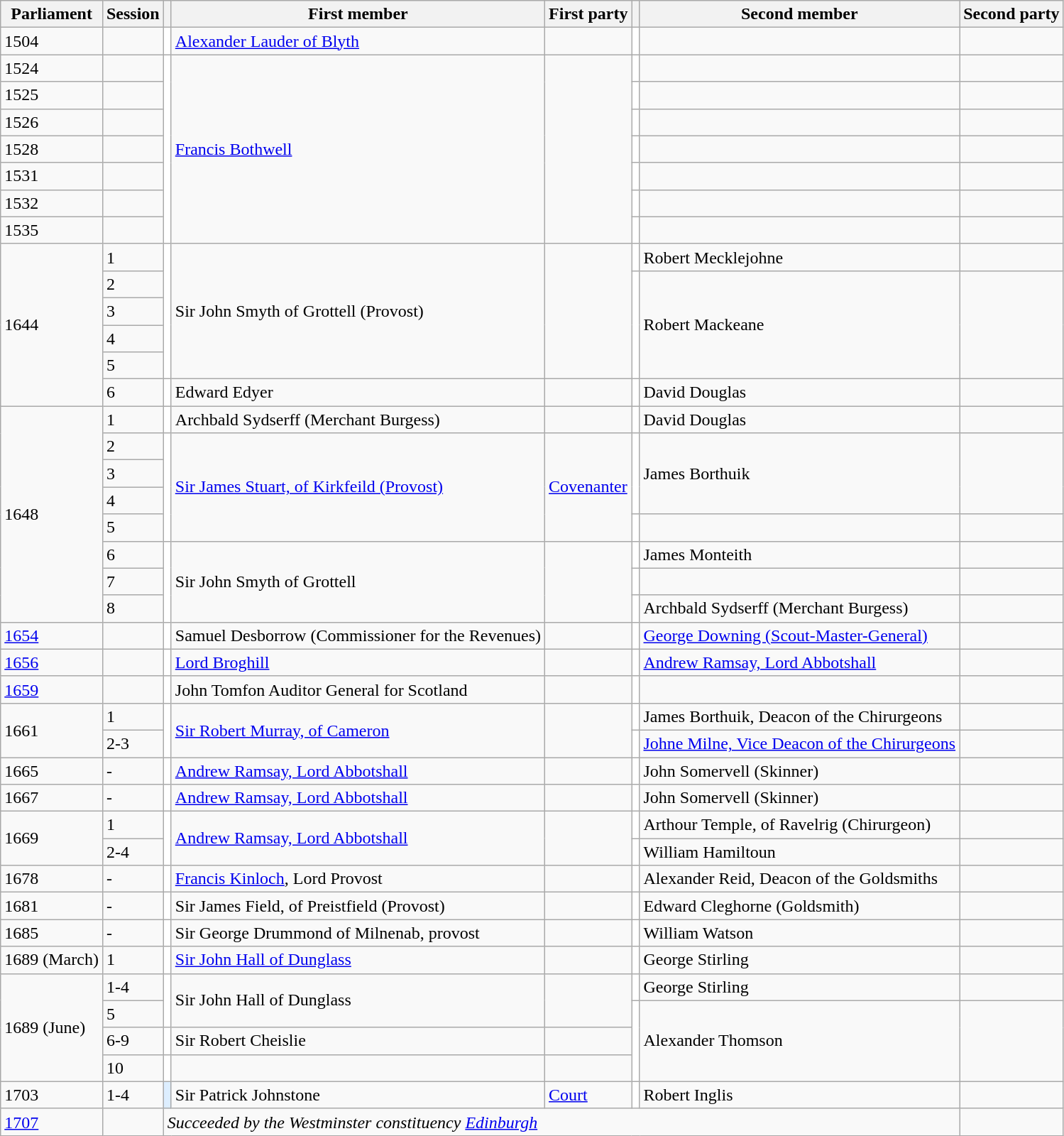<table class="wikitable">
<tr>
<th>Parliament</th>
<th>Session</th>
<th></th>
<th>First member</th>
<th>First party</th>
<th></th>
<th>Second member</th>
<th>Second party</th>
</tr>
<tr>
<td>1504</td>
<td></td>
<td style="background-color: white"></td>
<td><a href='#'>Alexander Lauder of Blyth</a></td>
<td></td>
<td style="background-color: white"></td>
<td></td>
<td></td>
</tr>
<tr>
<td>1524</td>
<td></td>
<td rowspan="7" style="background-color: white"></td>
<td rowspan="7"><a href='#'>Francis Bothwell</a></td>
<td rowspan="7"></td>
<td style="background-color: white"></td>
<td></td>
<td></td>
</tr>
<tr>
<td>1525</td>
<td></td>
<td style="background-color: white"></td>
<td></td>
<td></td>
</tr>
<tr>
<td>1526</td>
<td></td>
<td style="background-color: white"></td>
<td></td>
<td></td>
</tr>
<tr>
<td>1528</td>
<td></td>
<td style="background-color: white"></td>
<td></td>
<td></td>
</tr>
<tr>
<td>1531</td>
<td></td>
<td style="background-color: white"></td>
<td></td>
<td></td>
</tr>
<tr>
<td>1532</td>
<td></td>
<td style="background-color: white"></td>
<td></td>
<td></td>
</tr>
<tr>
<td>1535</td>
<td></td>
<td style="background-color: white"></td>
<td></td>
<td></td>
</tr>
<tr>
<td rowspan="6">1644</td>
<td>1</td>
<td rowspan="5" style="background-color: white"></td>
<td rowspan="5">Sir John Smyth of Grottell (Provost)</td>
<td rowspan="5"></td>
<td style="background-color: white"></td>
<td>Robert Mecklejohne</td>
<td></td>
</tr>
<tr>
<td>2</td>
<td rowspan="4" style="background-color: white"></td>
<td rowspan="4">Robert Mackeane</td>
<td rowspan="4"></td>
</tr>
<tr>
<td>3</td>
</tr>
<tr>
<td>4</td>
</tr>
<tr>
<td>5</td>
</tr>
<tr>
<td>6</td>
<td style="background-color: white"></td>
<td>Edward Edyer</td>
<td></td>
<td style="background-color: white"></td>
<td>David Douglas</td>
<td></td>
</tr>
<tr>
<td rowspan="8">1648</td>
<td>1</td>
<td style="background-color: white"></td>
<td>Archbald Sydserff (Merchant Burgess)</td>
<td></td>
<td style="background-color: white"></td>
<td>David Douglas</td>
<td></td>
</tr>
<tr>
<td>2</td>
<td rowspan="4" style="background-color: white"></td>
<td rowspan="4"><a href='#'>Sir James Stuart, of Kirkfeild (Provost)</a></td>
<td rowspan="4"><a href='#'>Covenanter</a></td>
<td rowspan="3" style="background-color: white"></td>
<td rowspan="3">James Borthuik</td>
<td rowspan="3"></td>
</tr>
<tr>
<td>3</td>
</tr>
<tr>
<td>4</td>
</tr>
<tr>
<td>5</td>
<td style="background-color: white"></td>
<td></td>
<td></td>
</tr>
<tr>
<td>6</td>
<td rowspan="3" style="background-color: white"></td>
<td rowspan="3">Sir John Smyth of Grottell</td>
<td rowspan="3"></td>
<td style="background-color: white"></td>
<td>James Monteith</td>
<td></td>
</tr>
<tr>
<td>7</td>
<td style="background-color: white"></td>
<td></td>
<td></td>
</tr>
<tr>
<td>8</td>
<td style="background-color: white"></td>
<td>Archbald Sydserff (Merchant Burgess)</td>
<td></td>
</tr>
<tr>
<td><a href='#'>1654</a></td>
<td></td>
<td style="background-color: white"></td>
<td>Samuel Desborrow (Commissioner for the Revenues)</td>
<td></td>
<td style="background-color: white"></td>
<td><a href='#'>George Downing (Scout-Master-General)</a></td>
<td></td>
</tr>
<tr>
<td><a href='#'>1656</a></td>
<td></td>
<td style="background-color: white"></td>
<td><a href='#'>Lord Broghill</a></td>
<td></td>
<td style="background-color: white"></td>
<td><a href='#'>Andrew Ramsay, Lord Abbotshall</a></td>
<td></td>
</tr>
<tr>
<td><a href='#'>1659</a></td>
<td></td>
<td style="background-color: white"></td>
<td>John Tomfon Auditor General for Scotland</td>
<td></td>
<td style="background-color: white"></td>
<td></td>
<td></td>
</tr>
<tr>
<td rowspan="2">1661</td>
<td>1</td>
<td rowspan="2" style="background-color: white"></td>
<td rowspan="2"><a href='#'>Sir Robert Murray, of Cameron</a></td>
<td rowspan="2"></td>
<td style="background-color: white"></td>
<td>James Borthuik, Deacon of the Chirurgeons</td>
<td></td>
</tr>
<tr>
<td>2-3</td>
<td style="background-color: white"></td>
<td><a href='#'>Johne Milne, Vice Deacon of the Chirurgeons</a></td>
<td></td>
</tr>
<tr>
<td>1665</td>
<td>-</td>
<td style="background-color: white"></td>
<td><a href='#'>Andrew Ramsay, Lord Abbotshall</a></td>
<td></td>
<td style="background-color: white"></td>
<td>John Somervell (Skinner)</td>
<td></td>
</tr>
<tr>
<td>1667</td>
<td>-</td>
<td style="background-color: white"></td>
<td><a href='#'>Andrew Ramsay, Lord Abbotshall</a></td>
<td></td>
<td style="background-color: white"></td>
<td>John Somervell (Skinner)</td>
<td></td>
</tr>
<tr>
<td rowspan="2">1669</td>
<td>1</td>
<td rowspan="2" style="background-color: white"></td>
<td rowspan="2"><a href='#'>Andrew Ramsay, Lord Abbotshall</a></td>
<td rowspan="2"></td>
<td style="background-color: white"></td>
<td>Arthour Temple, of Ravelrig (Chirurgeon)</td>
<td></td>
</tr>
<tr>
<td>2-4</td>
<td style="background-color: white"></td>
<td>William Hamiltoun</td>
<td></td>
</tr>
<tr>
<td>1678</td>
<td>-</td>
<td style="background-color: white"></td>
<td><a href='#'>Francis Kinloch</a>, Lord Provost</td>
<td></td>
<td style="background-color: white"></td>
<td>Alexander Reid, Deacon of the Goldsmiths</td>
<td></td>
</tr>
<tr>
<td>1681</td>
<td>-</td>
<td style="background-color: white"></td>
<td>Sir James Field, of Preistfield (Provost)</td>
<td></td>
<td style="background-color: white"></td>
<td>Edward Cleghorne (Goldsmith)</td>
<td></td>
</tr>
<tr>
<td>1685</td>
<td>-</td>
<td style="background-color: white"></td>
<td>Sir George Drummond of Milnenab, provost</td>
<td></td>
<td style="background-color: white"></td>
<td>William Watson</td>
<td></td>
</tr>
<tr>
<td>1689 (March)</td>
<td>1</td>
<td style="background-color: white"></td>
<td><a href='#'>Sir John Hall of Dunglass</a></td>
<td></td>
<td style="background-color: white"></td>
<td>George Stirling</td>
<td></td>
</tr>
<tr>
<td rowspan="4">1689 (June)</td>
<td>1-4</td>
<td rowspan="2" style="background-color: white"></td>
<td rowspan="2">Sir John Hall of Dunglass</td>
<td rowspan="2"></td>
<td rowspan="1" style="background-color: white"></td>
<td rowspan="1">George Stirling</td>
<td rowspan="1"></td>
</tr>
<tr>
<td>5</td>
<td rowspan="3" style="background-color: white"></td>
<td rowspan="3">Alexander Thomson</td>
<td rowspan="3"></td>
</tr>
<tr>
<td>6-9</td>
<td style="background-color: white"></td>
<td>Sir Robert Cheislie</td>
<td></td>
</tr>
<tr>
<td>10</td>
<td style="background-color: white"></td>
<td></td>
<td></td>
</tr>
<tr>
<td>1703</td>
<td>1-4</td>
<td style="background-color:#DDEEFF"></td>
<td>Sir Patrick Johnstone</td>
<td><a href='#'>Court</a></td>
<td style="background-color: white"></td>
<td>Robert Inglis</td>
<td></td>
</tr>
<tr>
<td><a href='#'>1707</a></td>
<td></td>
<td colspan="5"><em>Succeeded by the Westminster constituency <a href='#'>Edinburgh</a></em></td>
</tr>
</table>
